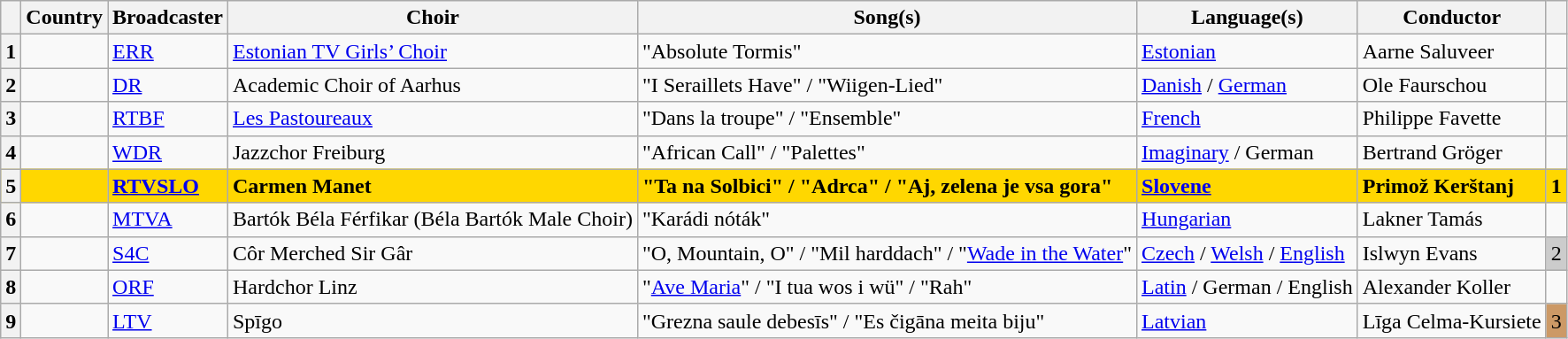<table class="wikitable sortable plainrowheaders">
<tr>
<th scope="col"></th>
<th scope="col">Country</th>
<th scope="col">Broadcaster</th>
<th scope="col">Choir</th>
<th scope="col">Song(s)</th>
<th scope="col">Language(s)</th>
<th scope="col">Conductor</th>
<th scope="col"></th>
</tr>
<tr>
<th scope="row" style="text-align:center;">1</th>
<td></td>
<td><a href='#'>ERR</a></td>
<td><a href='#'>Estonian TV Girls’ Choir</a></td>
<td>"Absolute Tormis"</td>
<td><a href='#'>Estonian</a></td>
<td>Aarne Saluveer</td>
<td></td>
</tr>
<tr>
<th scope="row" style="text-align:center;">2</th>
<td></td>
<td><a href='#'>DR</a></td>
<td>Academic Choir of Aarhus</td>
<td>"I Seraillets Have" / "Wiigen-Lied"</td>
<td><a href='#'>Danish</a> / <a href='#'>German</a></td>
<td>Ole Faurschou</td>
<td></td>
</tr>
<tr>
<th scope="row" style="text-align:center;">3</th>
<td></td>
<td><a href='#'>RTBF</a></td>
<td><a href='#'>Les Pastoureaux</a></td>
<td>"Dans la troupe" / "Ensemble"</td>
<td><a href='#'>French</a></td>
<td>Philippe Favette</td>
<td></td>
</tr>
<tr>
<th scope="row" style="text-align:center;">4</th>
<td></td>
<td><a href='#'>WDR</a></td>
<td>Jazzchor Freiburg</td>
<td>"African Call" / "Palettes"</td>
<td><a href='#'>Imaginary</a> / German</td>
<td>Bertrand Gröger</td>
<td></td>
</tr>
<tr style="font-weight: bold; background: gold;">
<th scope="row" style="text-align:center;">5</th>
<td></td>
<td><a href='#'>RTVSLO</a></td>
<td>Carmen Manet</td>
<td>"Ta na Solbici" / "Adrca" / "Aj, zelena je vsa gora"</td>
<td><a href='#'>Slovene</a></td>
<td>Primož Kerštanj</td>
<td style="text-align:center;">1</td>
</tr>
<tr>
<th scope="row" style="text-align:center;">6</th>
<td></td>
<td><a href='#'>MTVA</a></td>
<td>Bartók Béla Férfikar (Béla Bartók Male Choir)</td>
<td>"Karádi nóták"</td>
<td><a href='#'>Hungarian</a></td>
<td>Lakner Tamás</td>
<td></td>
</tr>
<tr>
<th scope="row" style="text-align:center;">7</th>
<td></td>
<td><a href='#'>S4C</a></td>
<td>Côr Merched Sir Gâr</td>
<td>"O, Mountain, O" / "Mil harddach" / "<a href='#'>Wade in the Water</a>"</td>
<td><a href='#'>Czech</a> / <a href='#'>Welsh</a> / <a href='#'>English</a></td>
<td>Islwyn Evans</td>
<td style="text-align:center; background-color:#CCC;">2</td>
</tr>
<tr>
<th scope="row" style="text-align:center;">8</th>
<td></td>
<td><a href='#'>ORF</a></td>
<td>Hardchor Linz</td>
<td>"<a href='#'>Ave Maria</a>" / "I tua wos i wü" / "Rah"</td>
<td><a href='#'>Latin</a> / German / English</td>
<td>Alexander Koller</td>
<td></td>
</tr>
<tr>
<th scope="row" style="text-align:center;">9</th>
<td></td>
<td><a href='#'>LTV</a></td>
<td>Spīgo</td>
<td>"Grezna saule debesīs" / "Es čigāna meita biju"</td>
<td><a href='#'>Latvian</a></td>
<td>Līga Celma-Kursiete</td>
<td style="text-align:center; background-color:#C96;">3</td>
</tr>
</table>
